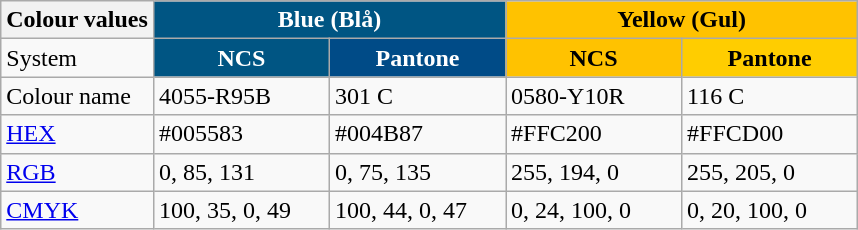<table class="wikitable">
<tr>
<th>Colour values</th>
<th colspan="2" style="background:#005583; width:110px; color:White">Blue (Blå)</th>
<th colspan="2" style="background:#FFC200; width:110px; color:Black">Yellow (Gul)</th>
</tr>
<tr>
<td>System</td>
<th style="background:#005583; width:110px; color:White">NCS</th>
<th style="background:#004B87; width:110px; color:White">Pantone</th>
<th style="background:#FFC200; width:110px; color:Black">NCS</th>
<th style="background:#FFCD00; width:110px; color:Black">Pantone</th>
</tr>
<tr>
<td>Colour name</td>
<td>4055-R95B</td>
<td>301 C</td>
<td>0580-Y10R</td>
<td>116 C</td>
</tr>
<tr>
<td><a href='#'>HEX</a></td>
<td>#005583</td>
<td>#004B87</td>
<td>#FFC200</td>
<td>#FFCD00</td>
</tr>
<tr>
<td><a href='#'>RGB</a></td>
<td>0, 85, 131</td>
<td>0, 75, 135</td>
<td>255, 194, 0</td>
<td>255, 205, 0</td>
</tr>
<tr>
<td><a href='#'>CMYK</a></td>
<td>100, 35, 0, 49</td>
<td>100, 44, 0, 47</td>
<td>0, 24, 100, 0</td>
<td>0, 20, 100, 0</td>
</tr>
</table>
